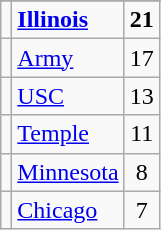<table class="wikitable sortable" style="text-align:center">
<tr>
</tr>
<tr>
<td></td>
<td align=left><strong><a href='#'>Illinois</a></strong></td>
<td><strong>21</strong></td>
</tr>
<tr>
<td></td>
<td align=left><a href='#'>Army</a></td>
<td>17</td>
</tr>
<tr>
<td></td>
<td align=left><a href='#'>USC</a></td>
<td>13</td>
</tr>
<tr>
<td></td>
<td align=left><a href='#'>Temple</a></td>
<td>11</td>
</tr>
<tr>
<td></td>
<td align=left><a href='#'>Minnesota</a></td>
<td>8</td>
</tr>
<tr>
<td></td>
<td align=left><a href='#'>Chicago</a></td>
<td>7</td>
</tr>
</table>
